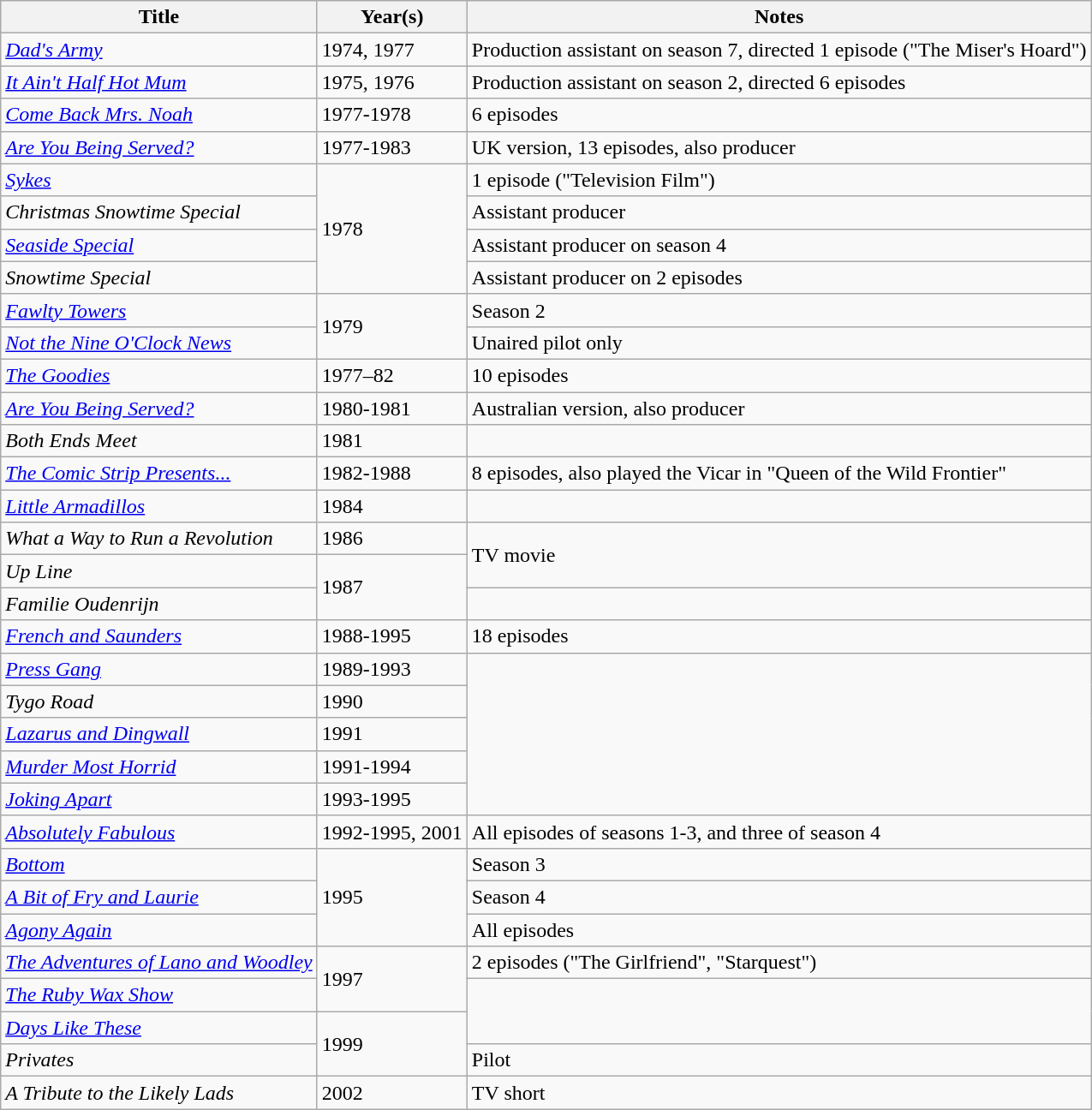<table class="wikitable">
<tr>
<th>Title</th>
<th>Year(s)</th>
<th>Notes</th>
</tr>
<tr>
<td><em><a href='#'>Dad's Army</a></em></td>
<td>1974, 1977</td>
<td>Production assistant on season 7, directed 1 episode ("The Miser's Hoard")</td>
</tr>
<tr>
<td><em><a href='#'>It Ain't Half Hot Mum</a></em></td>
<td>1975, 1976</td>
<td>Production assistant on season 2, directed 6 episodes</td>
</tr>
<tr>
<td><em><a href='#'>Come Back Mrs. Noah</a></em></td>
<td>1977-1978</td>
<td>6 episodes</td>
</tr>
<tr>
<td><em><a href='#'>Are You Being Served?</a></em></td>
<td>1977-1983</td>
<td>UK version, 13 episodes, also producer</td>
</tr>
<tr>
<td><em><a href='#'>Sykes</a></em></td>
<td rowspan="4">1978</td>
<td>1 episode ("Television Film")</td>
</tr>
<tr>
<td><em>Christmas Snowtime Special</em></td>
<td>Assistant producer</td>
</tr>
<tr>
<td><em><a href='#'>Seaside Special</a></em></td>
<td>Assistant producer on season 4</td>
</tr>
<tr>
<td><em>Snowtime Special</em></td>
<td>Assistant producer on 2 episodes</td>
</tr>
<tr>
<td><em><a href='#'>Fawlty Towers</a></em></td>
<td rowspan="2">1979</td>
<td>Season 2</td>
</tr>
<tr>
<td><em><a href='#'>Not the Nine O'Clock News</a></em></td>
<td>Unaired pilot only</td>
</tr>
<tr>
<td><em><a href='#'>The Goodies</a></em></td>
<td>1977–82</td>
<td>10 episodes</td>
</tr>
<tr>
<td><em><a href='#'>Are You Being Served?</a></em></td>
<td>1980-1981</td>
<td>Australian version, also producer</td>
</tr>
<tr>
<td><em>Both Ends Meet</em></td>
<td>1981</td>
<td></td>
</tr>
<tr>
<td><em><a href='#'>The Comic Strip Presents...</a></em></td>
<td>1982-1988</td>
<td>8 episodes, also played the Vicar in "Queen of the Wild Frontier"</td>
</tr>
<tr>
<td><em><a href='#'>Little Armadillos</a></em></td>
<td>1984</td>
<td></td>
</tr>
<tr>
<td><em>What a Way to Run a Revolution</em></td>
<td>1986</td>
<td rowspan="2">TV movie</td>
</tr>
<tr>
<td><em>Up Line</em></td>
<td rowspan="2">1987</td>
</tr>
<tr>
<td><em>Familie Oudenrijn</em></td>
<td></td>
</tr>
<tr>
<td><em><a href='#'>French and Saunders</a></em></td>
<td>1988-1995</td>
<td>18 episodes</td>
</tr>
<tr>
<td><em><a href='#'>Press Gang</a></em></td>
<td>1989-1993</td>
<td rowspan="5"></td>
</tr>
<tr>
<td><em>Tygo Road</em></td>
<td>1990</td>
</tr>
<tr>
<td><em><a href='#'>Lazarus and Dingwall</a></em></td>
<td>1991</td>
</tr>
<tr>
<td><em><a href='#'>Murder Most Horrid</a></em></td>
<td>1991-1994</td>
</tr>
<tr>
<td><em><a href='#'>Joking Apart</a></em></td>
<td>1993-1995</td>
</tr>
<tr>
<td><em><a href='#'>Absolutely Fabulous</a></em></td>
<td>1992-1995, 2001</td>
<td>All episodes of seasons 1-3, and three of season 4</td>
</tr>
<tr>
<td><em><a href='#'>Bottom</a></em></td>
<td rowspan="3">1995</td>
<td>Season 3</td>
</tr>
<tr>
<td><em><a href='#'>A Bit of Fry and Laurie</a></em></td>
<td>Season 4</td>
</tr>
<tr>
<td><em><a href='#'>Agony Again</a></em></td>
<td>All episodes</td>
</tr>
<tr>
<td><em><a href='#'>The Adventures of Lano and Woodley</a></em></td>
<td rowspan="2">1997</td>
<td>2 episodes ("The Girlfriend", "Starquest")</td>
</tr>
<tr>
<td><em><a href='#'>The Ruby Wax Show</a></em></td>
<td rowspan="2"></td>
</tr>
<tr>
<td><em><a href='#'>Days Like These</a></em></td>
<td rowspan="2">1999</td>
</tr>
<tr>
<td><em>Privates</em></td>
<td>Pilot</td>
</tr>
<tr>
<td><em>A Tribute to the Likely Lads</em></td>
<td>2002</td>
<td>TV short</td>
</tr>
</table>
